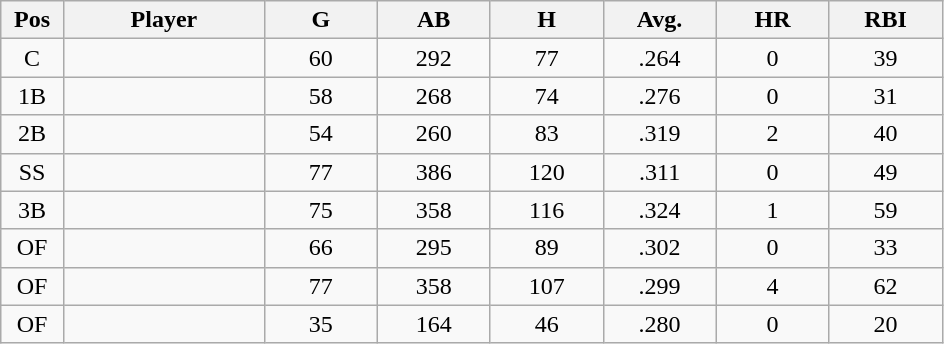<table class="wikitable sortable">
<tr>
<th bgcolor="#DDDDFF" width="5%">Pos</th>
<th bgcolor="#DDDDFF" width="16%">Player</th>
<th bgcolor="#DDDDFF" width="9%">G</th>
<th bgcolor="#DDDDFF" width="9%">AB</th>
<th bgcolor="#DDDDFF" width="9%">H</th>
<th bgcolor="#DDDDFF" width="9%">Avg.</th>
<th bgcolor="#DDDDFF" width="9%">HR</th>
<th bgcolor="#DDDDFF" width="9%">RBI</th>
</tr>
<tr align="center">
<td>C</td>
<td></td>
<td>60</td>
<td>292</td>
<td>77</td>
<td>.264</td>
<td>0</td>
<td>39</td>
</tr>
<tr align="center">
<td>1B</td>
<td></td>
<td>58</td>
<td>268</td>
<td>74</td>
<td>.276</td>
<td>0</td>
<td>31</td>
</tr>
<tr align="center">
<td>2B</td>
<td></td>
<td>54</td>
<td>260</td>
<td>83</td>
<td>.319</td>
<td>2</td>
<td>40</td>
</tr>
<tr align="center">
<td>SS</td>
<td></td>
<td>77</td>
<td>386</td>
<td>120</td>
<td>.311</td>
<td>0</td>
<td>49</td>
</tr>
<tr align="center">
<td>3B</td>
<td></td>
<td>75</td>
<td>358</td>
<td>116</td>
<td>.324</td>
<td>1</td>
<td>59</td>
</tr>
<tr align="center">
<td>OF</td>
<td></td>
<td>66</td>
<td>295</td>
<td>89</td>
<td>.302</td>
<td>0</td>
<td>33</td>
</tr>
<tr align="center">
<td>OF</td>
<td></td>
<td>77</td>
<td>358</td>
<td>107</td>
<td>.299</td>
<td>4</td>
<td>62</td>
</tr>
<tr align="center">
<td>OF</td>
<td></td>
<td>35</td>
<td>164</td>
<td>46</td>
<td>.280</td>
<td>0</td>
<td>20</td>
</tr>
</table>
